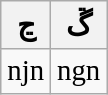<table class="wikitable" style="font-size:120%;">
<tr>
<th>ڃ</th>
<th>ڱ</th>
</tr>
<tr>
<td>njn</td>
<td>ngn</td>
</tr>
</table>
